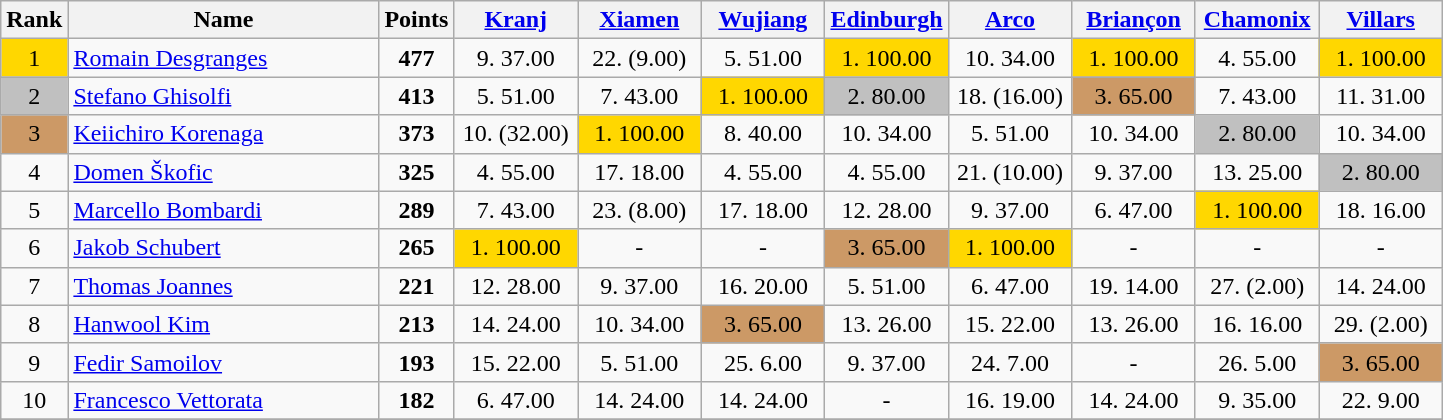<table class="wikitable sortable">
<tr>
<th>Rank</th>
<th width = "200">Name</th>
<th>Points</th>
<th width = "75" data-sort-type="number"><a href='#'>Kranj</a></th>
<th width = "75" data-sort-type="number"><a href='#'>Xiamen</a></th>
<th width = "75" data-sort-type="number"><a href='#'>Wujiang</a></th>
<th width = "75" data-sort-type="number"><a href='#'>Edinburgh</a></th>
<th width = "75" data-sort-type="number"><a href='#'>Arco</a></th>
<th width = "75" data-sort-type="number"><a href='#'>Briançon</a></th>
<th width = "75" data-sort-type="number"><a href='#'>Chamonix</a></th>
<th width = "75" data-sort-type="number"><a href='#'>Villars</a></th>
</tr>
<tr>
<td align="center" style="background: gold">1</td>
<td> <a href='#'>Romain Desgranges</a></td>
<td align="center"><strong>477</strong></td>
<td align="center">9. 37.00</td>
<td align="center">22. (9.00)</td>
<td align="center">5. 51.00</td>
<td align="center" style="background: gold">1. 100.00</td>
<td align="center">10. 34.00</td>
<td align="center" style="background: gold">1. 100.00</td>
<td align="center">4. 55.00</td>
<td align="center" style="background: gold">1. 100.00</td>
</tr>
<tr>
<td align="center" style="background: silver">2</td>
<td> <a href='#'>Stefano Ghisolfi</a></td>
<td align="center"><strong>413</strong></td>
<td align="center">5. 51.00</td>
<td align="center">7. 43.00</td>
<td align="center" style="background: gold">1. 100.00</td>
<td align="center" style="background: silver">2. 80.00</td>
<td align="center">18. (16.00)</td>
<td align="center" style="background: #cc9966">3. 65.00</td>
<td align="center">7. 43.00</td>
<td align="center">11. 31.00</td>
</tr>
<tr>
<td align="center" style="background: #cc9966">3</td>
<td> <a href='#'>Keiichiro Korenaga</a></td>
<td align="center"><strong>373</strong></td>
<td align="center">10. (32.00)</td>
<td align="center" style="background: gold">1. 100.00</td>
<td align="center">8. 40.00</td>
<td align="center">10. 34.00</td>
<td align="center">5. 51.00</td>
<td align="center">10. 34.00</td>
<td align="center" style="background: silver">2. 80.00</td>
<td align="center">10. 34.00</td>
</tr>
<tr>
<td align="center">4</td>
<td> <a href='#'>Domen Škofic</a></td>
<td align="center"><strong>325</strong></td>
<td align="center">4. 55.00</td>
<td align="center">17. 18.00</td>
<td align="center">4. 55.00</td>
<td align="center">4. 55.00</td>
<td align="center">21. (10.00)</td>
<td align="center">9. 37.00</td>
<td align="center">13. 25.00</td>
<td align="center" style="background: silver">2. 80.00</td>
</tr>
<tr>
<td align="center">5</td>
<td> <a href='#'>Marcello Bombardi</a></td>
<td align="center"><strong>289</strong></td>
<td align="center">7. 43.00</td>
<td align="center">23. (8.00)</td>
<td align="center">17. 18.00</td>
<td align="center">12. 28.00</td>
<td align="center">9. 37.00</td>
<td align="center">6. 47.00</td>
<td align="center" style="background: gold">1. 100.00</td>
<td align="center">18. 16.00</td>
</tr>
<tr>
<td align="center">6</td>
<td> <a href='#'>Jakob Schubert</a></td>
<td align="center"><strong>265</strong></td>
<td align="center" style="background: gold">1. 100.00</td>
<td align="center">-</td>
<td align="center">-</td>
<td align="center" style="background: #cc9966">3. 65.00</td>
<td align="center" style="background: gold">1. 100.00</td>
<td align="center">-</td>
<td align="center">-</td>
<td align="center">-</td>
</tr>
<tr>
<td align="center">7</td>
<td> <a href='#'>Thomas Joannes</a></td>
<td align="center"><strong>221</strong></td>
<td align="center">12. 28.00</td>
<td align="center">9. 37.00</td>
<td align="center">16. 20.00</td>
<td align="center">5. 51.00</td>
<td align="center">6. 47.00</td>
<td align="center">19. 14.00</td>
<td align="center">27. (2.00)</td>
<td align="center">14. 24.00</td>
</tr>
<tr>
<td align="center">8</td>
<td> <a href='#'>Hanwool Kim</a></td>
<td align="center"><strong>213</strong></td>
<td align="center">14. 24.00</td>
<td align="center">10. 34.00</td>
<td align="center" style="background: #cc9966">3. 65.00</td>
<td align="center">13. 26.00</td>
<td align="center">15. 22.00</td>
<td align="center">13. 26.00</td>
<td align="center">16. 16.00</td>
<td align="center">29. (2.00)</td>
</tr>
<tr>
<td align="center">9</td>
<td> <a href='#'>Fedir Samoilov</a></td>
<td align="center"><strong>193</strong></td>
<td align="center">15. 22.00</td>
<td align="center">5. 51.00</td>
<td align="center">25. 6.00</td>
<td align="center">9. 37.00</td>
<td align="center">24. 7.00</td>
<td align="center">-</td>
<td align="center">26. 5.00</td>
<td align="center" style="background: #cc9966">3. 65.00</td>
</tr>
<tr>
<td align="center">10</td>
<td> <a href='#'>Francesco Vettorata</a></td>
<td align="center"><strong>182</strong></td>
<td align="center">6. 47.00</td>
<td align="center">14. 24.00</td>
<td align="center">14. 24.00</td>
<td align="center">-</td>
<td align="center">16. 19.00</td>
<td align="center">14. 24.00</td>
<td align="center">9. 35.00</td>
<td align="center">22. 9.00</td>
</tr>
<tr>
</tr>
</table>
